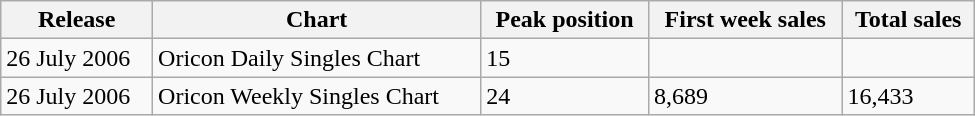<table class="wikitable" width="650px">
<tr>
<th>Release</th>
<th>Chart</th>
<th>Peak position</th>
<th>First week sales</th>
<th>Total sales</th>
</tr>
<tr>
<td>26 July 2006</td>
<td>Oricon Daily Singles Chart</td>
<td>15</td>
<td></td>
<td></td>
</tr>
<tr>
<td>26 July 2006</td>
<td>Oricon Weekly Singles Chart</td>
<td>24</td>
<td>8,689</td>
<td>16,433</td>
</tr>
</table>
